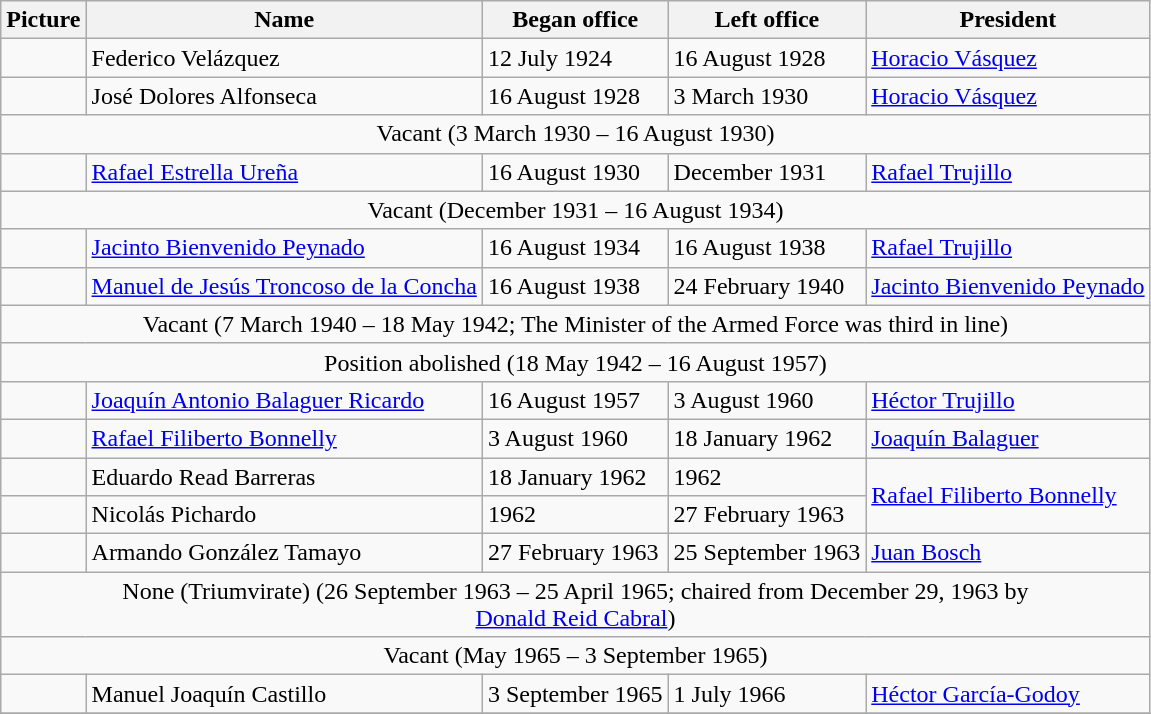<table class="wikitable">
<tr>
<th>Picture</th>
<th>Name</th>
<th>Began office</th>
<th>Left office</th>
<th>President</th>
</tr>
<tr>
<td></td>
<td>Federico Velázquez</td>
<td>12 July 1924</td>
<td>16 August 1928</td>
<td><a href='#'>Horacio Vásquez</a></td>
</tr>
<tr>
<td></td>
<td>José Dolores Alfonseca</td>
<td>16 August 1928</td>
<td>3 March 1930</td>
<td><a href='#'>Horacio Vásquez</a></td>
</tr>
<tr>
<td colspan=6 align=center>Vacant (3 March 1930 – 16 August 1930)</td>
</tr>
<tr>
<td></td>
<td><a href='#'>Rafael Estrella Ureña</a></td>
<td>16 August 1930</td>
<td>December 1931</td>
<td><a href='#'>Rafael Trujillo</a></td>
</tr>
<tr>
<td colspan=6 align=center>Vacant (December 1931 – 16 August 1934)</td>
</tr>
<tr>
<td></td>
<td><a href='#'>Jacinto Bienvenido Peynado</a></td>
<td>16 August 1934</td>
<td>16 August 1938</td>
<td><a href='#'>Rafael Trujillo</a></td>
</tr>
<tr>
<td></td>
<td><a href='#'>Manuel de Jesús Troncoso de la Concha</a></td>
<td>16 August 1938</td>
<td>24 February 1940</td>
<td><a href='#'>Jacinto Bienvenido Peynado</a></td>
</tr>
<tr>
<td colspan=6 align=center>Vacant (7 March 1940 – 18 May 1942; The Minister of the Armed Force was third in line)</td>
</tr>
<tr>
<td colspan=6 align=center>Position abolished (18 May 1942 – 16 August 1957)</td>
</tr>
<tr>
<td></td>
<td><a href='#'>Joaquín Antonio Balaguer Ricardo</a></td>
<td>16 August 1957</td>
<td>3 August 1960</td>
<td><a href='#'>Héctor Trujillo</a></td>
</tr>
<tr>
<td></td>
<td><a href='#'>Rafael Filiberto Bonnelly</a></td>
<td>3 August 1960</td>
<td>18 January 1962</td>
<td><a href='#'>Joaquín Balaguer</a></td>
</tr>
<tr>
<td></td>
<td>Eduardo Read Barreras</td>
<td>18 January 1962</td>
<td>1962</td>
<td rowspan=2><a href='#'>Rafael Filiberto Bonnelly</a></td>
</tr>
<tr>
<td></td>
<td>Nicolás Pichardo</td>
<td>1962</td>
<td>27 February 1963</td>
</tr>
<tr>
<td></td>
<td>Armando González Tamayo</td>
<td>27 February 1963</td>
<td>25 September 1963</td>
<td><a href='#'>Juan Bosch</a></td>
</tr>
<tr>
<td colspan=6 align=center>None (Triumvirate) (26 September 1963 – 25 April 1965; chaired from December 29, 1963 by <br><a href='#'>Donald Reid Cabral</a>)</td>
</tr>
<tr>
<td colspan=6 align=center>Vacant (May 1965 – 3 September 1965)</td>
</tr>
<tr>
<td></td>
<td>Manuel Joaquín Castillo</td>
<td>3 September 1965</td>
<td>1 July 1966</td>
<td><a href='#'>Héctor García-Godoy</a></td>
</tr>
<tr>
</tr>
</table>
